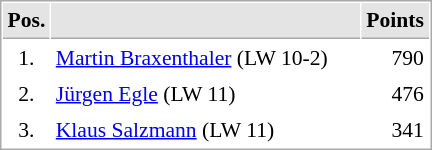<table cellspacing="1" cellpadding="3" style="border:1px solid #AAAAAA;font-size:90%">
<tr bgcolor="#E4E4E4">
<th style="border-bottom:1px solid #AAAAAA" width=10>Pos.</th>
<th style="border-bottom:1px solid #AAAAAA" width=200></th>
<th style="border-bottom:1px solid #AAAAAA" width=20>Points</th>
</tr>
<tr>
<td align="center">1.</td>
<td> <a href='#'>Martin Braxenthaler</a> (LW 10-2)</td>
<td align="right">790</td>
</tr>
<tr>
<td align="center">2.</td>
<td> <a href='#'>Jürgen Egle</a> (LW 11)</td>
<td align="right">476</td>
</tr>
<tr>
<td align="center">3.</td>
<td> <a href='#'>Klaus Salzmann</a> (LW 11)</td>
<td align="right">341</td>
</tr>
</table>
